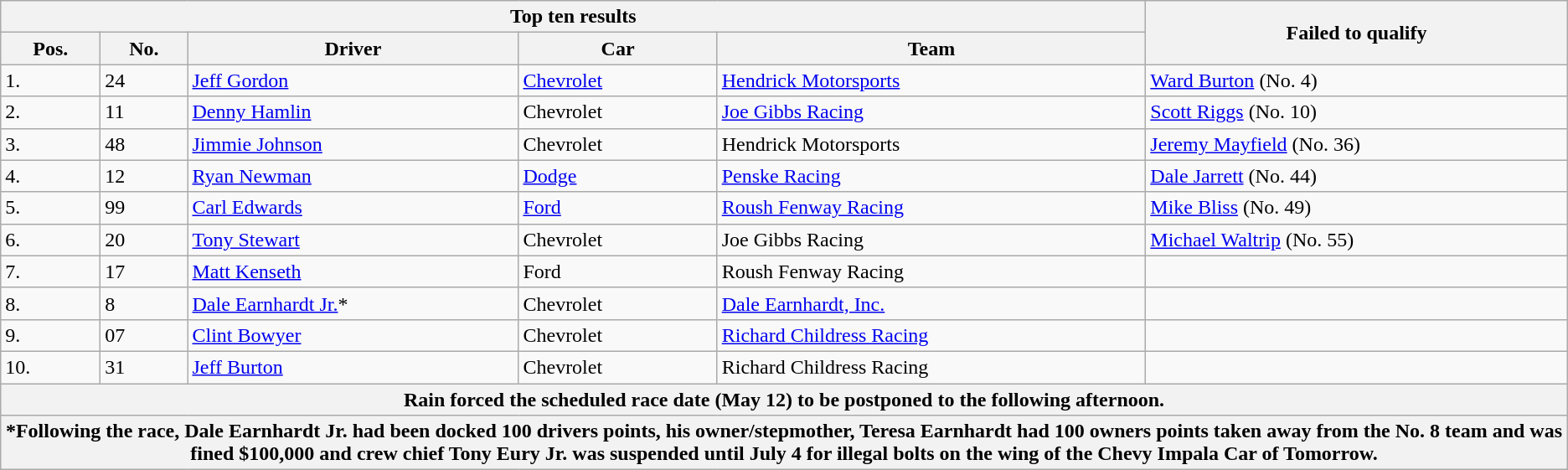<table class="wikitable">
<tr>
<th colspan=5>Top ten results</th>
<th rowspan=2>Failed to qualify</th>
</tr>
<tr>
<th>Pos.</th>
<th>No.</th>
<th>Driver</th>
<th>Car</th>
<th>Team</th>
</tr>
<tr>
<td>1.</td>
<td>24</td>
<td><a href='#'>Jeff Gordon</a></td>
<td><a href='#'>Chevrolet</a></td>
<td><a href='#'>Hendrick Motorsports</a></td>
<td><a href='#'>Ward Burton</a> (No. 4)</td>
</tr>
<tr>
<td>2.</td>
<td>11</td>
<td><a href='#'>Denny Hamlin</a></td>
<td>Chevrolet</td>
<td><a href='#'>Joe Gibbs Racing</a></td>
<td><a href='#'>Scott Riggs</a> (No. 10)</td>
</tr>
<tr>
<td>3.</td>
<td>48</td>
<td><a href='#'>Jimmie Johnson</a></td>
<td>Chevrolet</td>
<td>Hendrick Motorsports</td>
<td><a href='#'>Jeremy Mayfield</a> (No. 36)</td>
</tr>
<tr>
<td>4.</td>
<td>12</td>
<td><a href='#'>Ryan Newman</a></td>
<td><a href='#'>Dodge</a></td>
<td><a href='#'>Penske Racing</a></td>
<td><a href='#'>Dale Jarrett</a> (No. 44)</td>
</tr>
<tr>
<td>5.</td>
<td>99</td>
<td><a href='#'>Carl Edwards</a></td>
<td><a href='#'>Ford</a></td>
<td><a href='#'>Roush Fenway Racing</a></td>
<td><a href='#'>Mike Bliss</a> (No. 49)</td>
</tr>
<tr>
<td>6.</td>
<td>20</td>
<td><a href='#'>Tony Stewart</a></td>
<td>Chevrolet</td>
<td>Joe Gibbs Racing</td>
<td><a href='#'>Michael Waltrip</a> (No. 55)</td>
</tr>
<tr>
<td>7.</td>
<td>17</td>
<td><a href='#'>Matt Kenseth</a></td>
<td>Ford</td>
<td>Roush Fenway Racing</td>
<td></td>
</tr>
<tr>
<td>8.</td>
<td>8</td>
<td><a href='#'>Dale Earnhardt Jr.</a>*</td>
<td>Chevrolet</td>
<td><a href='#'>Dale Earnhardt, Inc.</a></td>
<td></td>
</tr>
<tr>
<td>9.</td>
<td>07</td>
<td><a href='#'>Clint Bowyer</a></td>
<td>Chevrolet</td>
<td><a href='#'>Richard Childress Racing</a></td>
<td></td>
</tr>
<tr>
<td>10.</td>
<td>31</td>
<td><a href='#'>Jeff Burton</a></td>
<td>Chevrolet</td>
<td>Richard Childress Racing</td>
<td></td>
</tr>
<tr>
<th colspan=6>Rain forced the scheduled race date (May 12) to be postponed to the following afternoon.</th>
</tr>
<tr>
<th colspan=6>*Following the race, Dale Earnhardt Jr. had been docked 100 drivers points, his owner/stepmother, Teresa Earnhardt had 100 owners points taken away from the No. 8 team and was fined $100,000 and crew chief Tony Eury Jr. was suspended until July 4 for illegal bolts on the wing of the Chevy Impala Car of Tomorrow.</th>
</tr>
</table>
